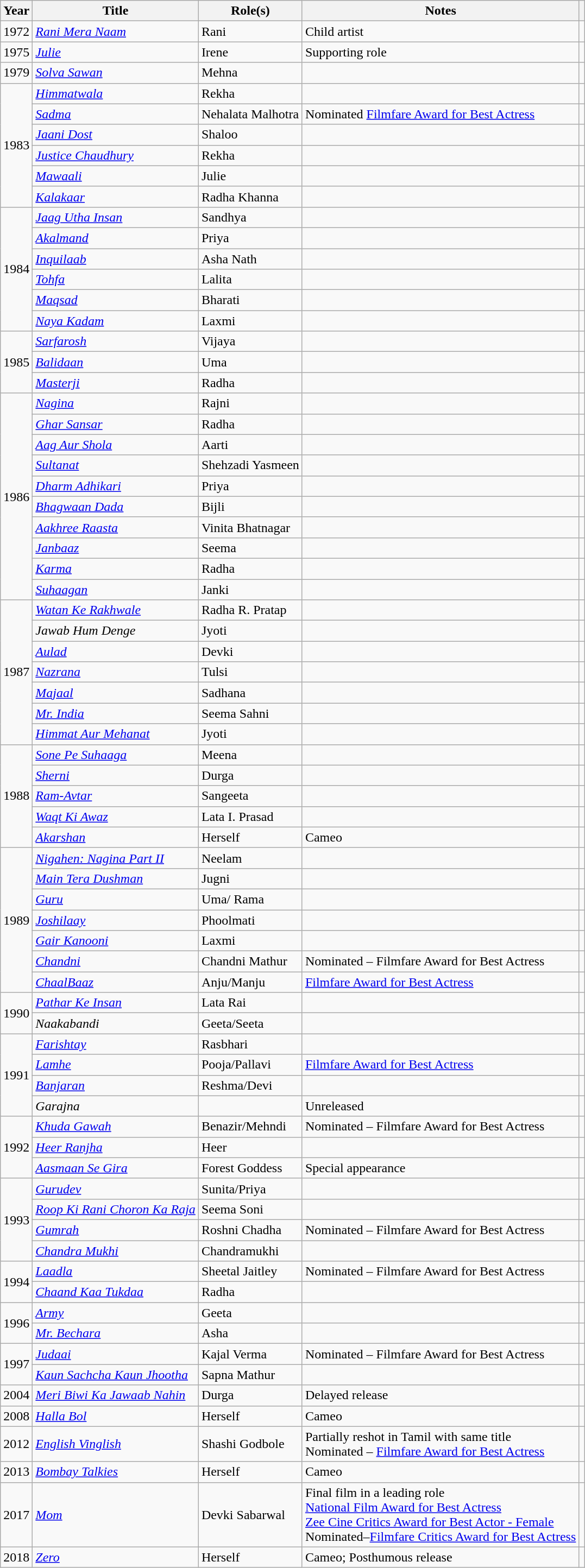<table class="wikitable sortable">
<tr>
<th>Year</th>
<th>Title</th>
<th>Role(s)</th>
<th>Notes</th>
<th></th>
</tr>
<tr>
<td>1972</td>
<td><em><a href='#'>Rani Mera Naam</a></em></td>
<td>Rani</td>
<td>Child artist</td>
<td></td>
</tr>
<tr>
<td>1975</td>
<td><em><a href='#'>Julie</a></em></td>
<td>Irene</td>
<td>Supporting role</td>
<td></td>
</tr>
<tr>
<td>1979</td>
<td><em><a href='#'>Solva Sawan</a></em></td>
<td>Mehna</td>
<td></td>
<td></td>
</tr>
<tr>
<td rowspan="6">1983</td>
<td><em><a href='#'>Himmatwala</a></em></td>
<td>Rekha</td>
<td></td>
<td></td>
</tr>
<tr>
<td><em><a href='#'>Sadma</a></em></td>
<td>Nehalata Malhotra</td>
<td>Nominated  <a href='#'>Filmfare Award for Best Actress</a></td>
<td></td>
</tr>
<tr>
<td><em><a href='#'>Jaani Dost</a></em></td>
<td>Shaloo</td>
<td></td>
<td></td>
</tr>
<tr>
<td><em><a href='#'>Justice Chaudhury</a></em></td>
<td>Rekha</td>
<td></td>
<td></td>
</tr>
<tr>
<td><em><a href='#'>Mawaali</a></em></td>
<td>Julie</td>
<td></td>
<td></td>
</tr>
<tr>
<td><em><a href='#'>Kalakaar</a></em></td>
<td>Radha Khanna</td>
<td></td>
<td></td>
</tr>
<tr>
<td rowspan="6">1984</td>
<td><em><a href='#'>Jaag Utha Insan</a></em></td>
<td>Sandhya</td>
<td></td>
<td></td>
</tr>
<tr>
<td><em><a href='#'>Akalmand</a></em></td>
<td>Priya</td>
<td></td>
<td></td>
</tr>
<tr>
<td><em><a href='#'>Inquilaab</a></em></td>
<td>Asha Nath</td>
<td></td>
<td></td>
</tr>
<tr>
<td><em><a href='#'>Tohfa</a></em></td>
<td>Lalita</td>
<td></td>
<td></td>
</tr>
<tr>
<td><em><a href='#'>Maqsad</a></em></td>
<td>Bharati</td>
<td></td>
<td></td>
</tr>
<tr>
<td><em><a href='#'>Naya Kadam</a></em></td>
<td>Laxmi</td>
<td></td>
<td></td>
</tr>
<tr>
<td rowspan="3">1985</td>
<td><em><a href='#'>Sarfarosh</a></em></td>
<td>Vijaya</td>
<td></td>
<td></td>
</tr>
<tr>
<td><em><a href='#'>Balidaan</a></em></td>
<td>Uma</td>
<td></td>
<td></td>
</tr>
<tr>
<td><em><a href='#'>Masterji</a></em></td>
<td>Radha</td>
<td></td>
<td></td>
</tr>
<tr>
<td rowspan="10">1986</td>
<td><em><a href='#'>Nagina</a></em></td>
<td>Rajni</td>
<td></td>
<td></td>
</tr>
<tr>
<td><em><a href='#'>Ghar Sansar</a></em></td>
<td>Radha</td>
<td></td>
<td></td>
</tr>
<tr>
<td><em><a href='#'>Aag Aur Shola</a></em></td>
<td>Aarti</td>
<td></td>
<td></td>
</tr>
<tr>
<td><em><a href='#'>Sultanat</a></em></td>
<td>Shehzadi Yasmeen</td>
<td></td>
<td></td>
</tr>
<tr>
<td><em><a href='#'>Dharm Adhikari</a></em></td>
<td>Priya</td>
<td></td>
<td></td>
</tr>
<tr>
<td><em><a href='#'>Bhagwaan Dada</a></em></td>
<td>Bijli</td>
<td></td>
<td></td>
</tr>
<tr>
<td><em><a href='#'>Aakhree Raasta</a></em></td>
<td>Vinita Bhatnagar</td>
<td></td>
<td></td>
</tr>
<tr>
<td><em><a href='#'>Janbaaz</a></em></td>
<td>Seema</td>
<td></td>
<td></td>
</tr>
<tr>
<td><em><a href='#'>Karma</a></em></td>
<td>Radha</td>
<td></td>
<td></td>
</tr>
<tr>
<td><em><a href='#'>Suhaagan</a></em></td>
<td>Janki</td>
<td></td>
<td></td>
</tr>
<tr>
<td rowspan="7">1987</td>
<td><em><a href='#'>Watan Ke Rakhwale</a></em></td>
<td>Radha R. Pratap</td>
<td></td>
<td></td>
</tr>
<tr>
<td><em>Jawab Hum Denge</em></td>
<td>Jyoti</td>
<td></td>
<td></td>
</tr>
<tr>
<td><em><a href='#'>Aulad</a></em></td>
<td>Devki</td>
<td></td>
<td></td>
</tr>
<tr>
<td><em><a href='#'>Nazrana</a></em></td>
<td>Tulsi</td>
<td></td>
<td></td>
</tr>
<tr>
<td><em><a href='#'>Majaal</a></em></td>
<td>Sadhana</td>
<td></td>
<td></td>
</tr>
<tr>
<td><em><a href='#'>Mr. India</a></em></td>
<td>Seema Sahni</td>
<td></td>
<td></td>
</tr>
<tr>
<td><em><a href='#'>Himmat Aur Mehanat</a></em></td>
<td>Jyoti</td>
<td></td>
<td></td>
</tr>
<tr>
<td rowspan="5">1988</td>
<td><em><a href='#'>Sone Pe Suhaaga</a></em></td>
<td>Meena</td>
<td></td>
<td></td>
</tr>
<tr>
<td><em><a href='#'>Sherni</a></em></td>
<td>Durga</td>
<td></td>
<td></td>
</tr>
<tr>
<td><em><a href='#'>Ram-Avtar</a></em></td>
<td>Sangeeta</td>
<td></td>
<td></td>
</tr>
<tr>
<td><em><a href='#'>Waqt Ki Awaz</a></em></td>
<td>Lata I. Prasad</td>
<td></td>
<td></td>
</tr>
<tr>
<td><em><a href='#'>Akarshan</a></em></td>
<td>Herself</td>
<td>Cameo</td>
<td></td>
</tr>
<tr>
<td rowspan="7">1989</td>
<td><em><a href='#'>Nigahen: Nagina Part II</a></em></td>
<td>Neelam</td>
<td></td>
<td></td>
</tr>
<tr>
<td><em><a href='#'>Main Tera Dushman</a></em></td>
<td>Jugni</td>
<td></td>
<td></td>
</tr>
<tr>
<td><em><a href='#'>Guru</a></em></td>
<td>Uma/ Rama</td>
<td></td>
<td></td>
</tr>
<tr>
<td><em><a href='#'>Joshilaay</a></em></td>
<td>Phoolmati</td>
<td></td>
<td></td>
</tr>
<tr>
<td><em><a href='#'>Gair Kanooni</a></em></td>
<td>Laxmi</td>
<td></td>
<td></td>
</tr>
<tr>
<td><em><a href='#'>Chandni</a></em></td>
<td>Chandni Mathur</td>
<td>Nominated – Filmfare Award for Best Actress</td>
<td></td>
</tr>
<tr>
<td><em><a href='#'>ChaalBaaz</a></em></td>
<td>Anju/Manju</td>
<td><a href='#'>Filmfare Award for Best Actress</a></td>
<td></td>
</tr>
<tr>
<td rowspan="2">1990</td>
<td><em><a href='#'>Pathar Ke Insan</a></em></td>
<td>Lata Rai</td>
<td></td>
<td></td>
</tr>
<tr>
<td><em>Naakabandi</em></td>
<td>Geeta/Seeta</td>
<td></td>
<td></td>
</tr>
<tr>
<td rowspan="4">1991</td>
<td><em><a href='#'>Farishtay</a></em></td>
<td>Rasbhari</td>
<td></td>
<td></td>
</tr>
<tr>
<td><em><a href='#'>Lamhe</a></em></td>
<td>Pooja/Pallavi</td>
<td><a href='#'>Filmfare Award for Best Actress</a></td>
<td></td>
</tr>
<tr>
<td><em><a href='#'>Banjaran</a></em></td>
<td>Reshma/Devi</td>
<td></td>
<td></td>
</tr>
<tr>
<td><em>Garajna</em></td>
<td></td>
<td>Unreleased</td>
<td></td>
</tr>
<tr>
<td rowspan="3">1992</td>
<td><em><a href='#'>Khuda Gawah</a></em></td>
<td>Benazir/Mehndi</td>
<td>Nominated – Filmfare Award for Best Actress</td>
<td></td>
</tr>
<tr>
<td><em><a href='#'>Heer Ranjha</a></em></td>
<td>Heer</td>
<td></td>
<td></td>
</tr>
<tr>
<td><em><a href='#'>Aasmaan Se Gira</a></em></td>
<td>Forest Goddess</td>
<td>Special appearance</td>
<td></td>
</tr>
<tr>
<td rowspan="4">1993</td>
<td><em><a href='#'>Gurudev</a></em></td>
<td>Sunita/Priya</td>
<td></td>
<td></td>
</tr>
<tr>
<td><em><a href='#'>Roop Ki Rani Choron Ka Raja</a></em></td>
<td>Seema Soni</td>
<td></td>
<td></td>
</tr>
<tr>
<td><em><a href='#'>Gumrah</a></em></td>
<td>Roshni Chadha</td>
<td>Nominated – Filmfare Award for Best Actress</td>
<td></td>
</tr>
<tr>
<td><em><a href='#'>Chandra Mukhi</a></em></td>
<td>Chandramukhi</td>
<td></td>
<td></td>
</tr>
<tr>
<td rowspan="2">1994</td>
<td><em><a href='#'>Laadla</a></em></td>
<td>Sheetal Jaitley</td>
<td>Nominated – Filmfare Award for Best Actress</td>
<td></td>
</tr>
<tr>
<td><em><a href='#'>Chaand Kaa Tukdaa</a></em></td>
<td>Radha</td>
<td></td>
<td></td>
</tr>
<tr>
<td rowspan="2">1996</td>
<td><em><a href='#'>Army</a></em></td>
<td>Geeta</td>
<td></td>
<td></td>
</tr>
<tr>
<td><em><a href='#'>Mr. Bechara</a></em></td>
<td>Asha</td>
<td></td>
<td></td>
</tr>
<tr>
<td rowspan="2">1997</td>
<td><em><a href='#'>Judaai</a></em></td>
<td>Kajal Verma</td>
<td>Nominated – Filmfare Award for Best Actress</td>
<td></td>
</tr>
<tr>
<td><em><a href='#'>Kaun Sachcha Kaun Jhootha</a></em></td>
<td>Sapna Mathur</td>
<td></td>
<td></td>
</tr>
<tr>
<td>2004</td>
<td><em><a href='#'>Meri Biwi Ka Jawaab Nahin</a></em></td>
<td>Durga</td>
<td>Delayed release</td>
<td></td>
</tr>
<tr>
<td>2008</td>
<td><em><a href='#'>Halla Bol</a></em></td>
<td>Herself</td>
<td>Cameo</td>
<td></td>
</tr>
<tr>
<td>2012</td>
<td><em><a href='#'>English Vinglish</a></em></td>
<td>Shashi Godbole</td>
<td>Partially reshot in Tamil with same title<br>Nominated – <a href='#'>Filmfare Award for Best Actress</a></td>
<td></td>
</tr>
<tr>
<td>2013</td>
<td><em><a href='#'>Bombay Talkies</a></em></td>
<td>Herself</td>
<td>Cameo</td>
<td></td>
</tr>
<tr>
<td>2017</td>
<td><em><a href='#'>Mom</a> </em></td>
<td>Devki Sabarwal</td>
<td>Final film in a leading role <br><a href='#'>National Film Award for Best Actress</a><br><a href='#'>Zee Cine Critics Award for Best Actor - Female</a><br>Nominated–<a href='#'>Filmfare Critics Award for Best Actress</a></td>
<td></td>
</tr>
<tr>
<td>2018</td>
<td><em><a href='#'>Zero</a></em></td>
<td>Herself</td>
<td>Cameo; Posthumous release</td>
<td></td>
</tr>
</table>
